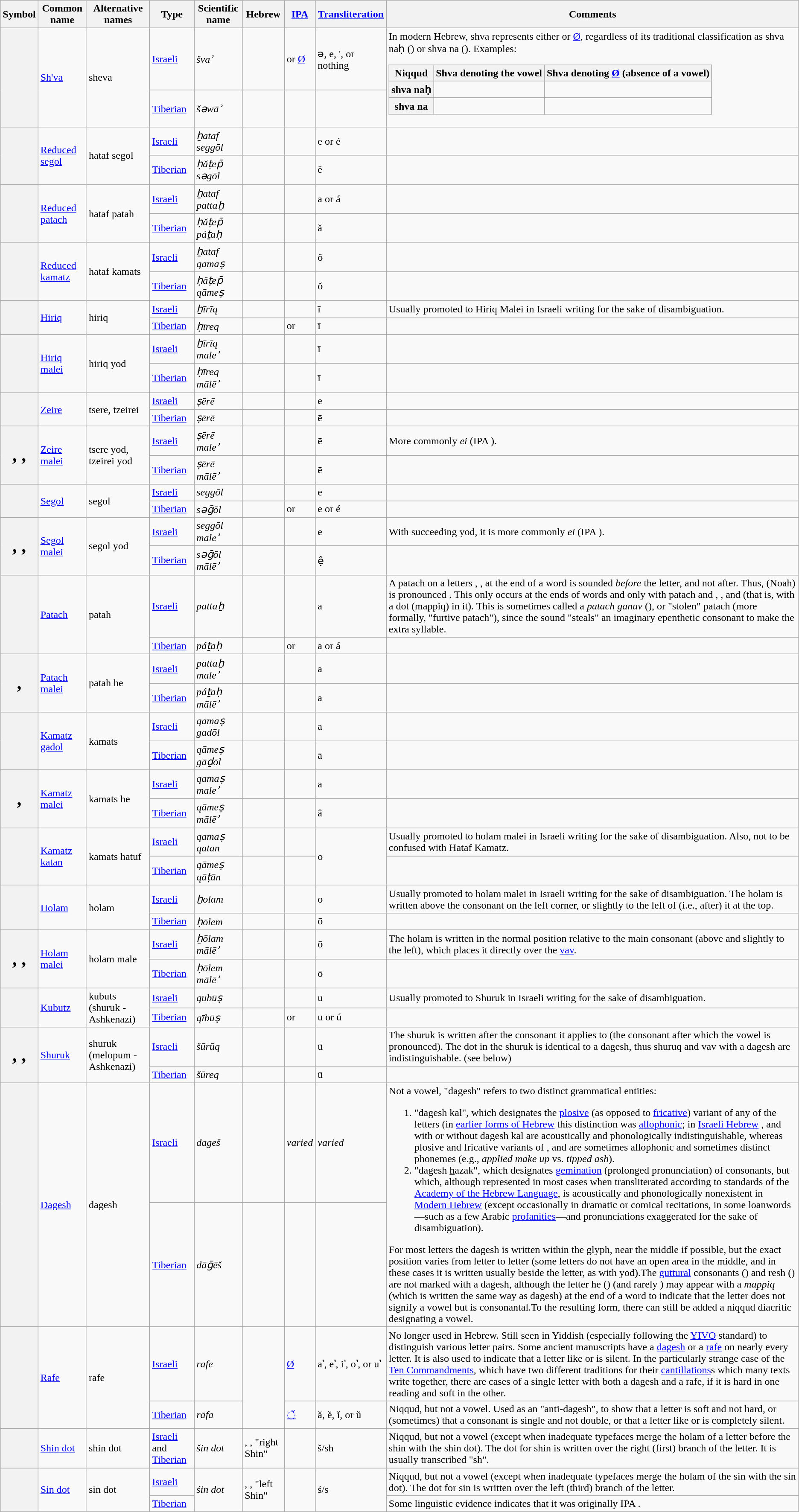<table class="wikitable">
<tr>
<th scope="col">Symbol</th>
<th scope="col">Common name</th>
<th scope="col">Alternative names</th>
<th scope="col">Type</th>
<th scope="col">Scientific name</th>
<th scope="col">Hebrew</th>
<th scope="col"><a href='#'>IPA</a></th>
<th scope="col"><a href='#'>Transliteration</a></th>
<th scope="col">Comments</th>
</tr>
<tr>
<th scope="row" rowspan="2" style="font-size: 180%; line-height: 110%;"></th>
<td rowspan="2"><a href='#'>Sh'va</a></td>
<td rowspan="2">sheva</td>
<td><a href='#'>Israeli</a></td>
<td><em>švaʾ</em></td>
<td></td>
<td> or <a href='#'>Ø</a></td>
<td>ə, e, ', or nothing</td>
<td rowspan="2">In modern Hebrew, shva represents either  or <a href='#'>Ø</a>, regardless of its traditional classification as shva naḥ () or shva na (). Examples:<br><table class="wikitable">
<tr>
<th scope="col">Niqqud</th>
<th scope="col">Shva denoting the vowel </th>
<th scope="col">Shva denoting <a href='#'>Ø</a> (absence of a vowel)</th>
</tr>
<tr>
<th scope="col">shva naḥ</th>
<td style="text-align: center;"></td>
<td style="text-align: center;"></td>
</tr>
<tr>
<th scope="col">shva na</th>
<td style="text-align: center;"></td>
<td style="text-align: center;"></td>
</tr>
</table>
</td>
</tr>
<tr>
<td><a href='#'>Tiberian</a></td>
<td><em>šəwāʾ</em></td>
<td></td>
<td></td>
<td></td>
</tr>
<tr>
<th scope="row" rowspan="2" style="font-size: 180%; line-height: 110%;"></th>
<td rowspan="2"><a href='#'>Reduced segol</a></td>
<td rowspan="2">hataf segol</td>
<td><a href='#'>Israeli</a></td>
<td><em>ẖataf seggōl</em></td>
<td></td>
<td></td>
<td>e or é</td>
<td></td>
</tr>
<tr>
<td><a href='#'>Tiberian</a></td>
<td><em>ḥăṭep̄ səgōl</em></td>
<td></td>
<td></td>
<td>ĕ</td>
<td></td>
</tr>
<tr>
<th scope="row" rowspan="2" style="font-size: 180%; line-height: 110%;"></th>
<td rowspan="2"><a href='#'>Reduced patach</a></td>
<td rowspan="2">hataf patah</td>
<td><a href='#'>Israeli</a></td>
<td><em>ẖataf pattaẖ</em></td>
<td></td>
<td></td>
<td>a or á</td>
<td></td>
</tr>
<tr>
<td><a href='#'>Tiberian</a></td>
<td><em>ḥăṭep̄ páṯaḥ</em></td>
<td></td>
<td></td>
<td>ă</td>
<td></td>
</tr>
<tr>
<th scope="row" rowspan="2" style="font-size: 180%; line-height: 110%;"></th>
<td rowspan="2"><a href='#'>Reduced kamatz</a></td>
<td rowspan="2">hataf kamats</td>
<td><a href='#'>Israeli</a></td>
<td><em>ẖataf qamaṣ</em></td>
<td></td>
<td></td>
<td>ŏ</td>
<td></td>
</tr>
<tr>
<td><a href='#'>Tiberian</a></td>
<td><em>ḥăṭep̄ qāmeṣ</em></td>
<td></td>
<td></td>
<td>ŏ</td>
<td></td>
</tr>
<tr>
<th scope="row" rowspan="2" style="font-size: 180%; line-height: 110%;"></th>
<td rowspan="2"><a href='#'>Hiriq</a></td>
<td rowspan="2">hiriq</td>
<td><a href='#'>Israeli</a></td>
<td><em>ẖīrīq</em></td>
<td></td>
<td></td>
<td>ī</td>
<td>Usually promoted to Hiriq Malei in Israeli writing for the sake of disambiguation.</td>
</tr>
<tr>
<td><a href='#'>Tiberian</a></td>
<td><em>ḥīreq</em></td>
<td></td>
<td> or </td>
<td>ī</td>
<td></td>
</tr>
<tr>
<th scope="row" rowspan="2" style="font-size: 180%; line-height: 110%;"></th>
<td rowspan="2"><a href='#'>Hiriq malei</a></td>
<td rowspan="2">hiriq yod</td>
<td><a href='#'>Israeli</a></td>
<td><em>ẖīrīq maleʾ</em></td>
<td></td>
<td></td>
<td>ī</td>
<td></td>
</tr>
<tr>
<td><a href='#'>Tiberian</a></td>
<td><em>ḥīreq mālēʾ</em></td>
<td></td>
<td></td>
<td>ī</td>
<td></td>
</tr>
<tr>
<th scope="row" rowspan="2" style="font-size: 180%; line-height: 110%;"></th>
<td rowspan="2"><a href='#'>Zeire</a></td>
<td rowspan="2">tsere, tzeirei</td>
<td><a href='#'>Israeli</a></td>
<td><em>ṣērē</em></td>
<td></td>
<td></td>
<td>e</td>
<td></td>
</tr>
<tr>
<td><a href='#'>Tiberian</a></td>
<td><em>ṣērē</em></td>
<td></td>
<td></td>
<td>ē</td>
<td></td>
</tr>
<tr>
<th scope="row" rowspan="2" style="font-size: 180%; line-height: 110%;">, , </th>
<td rowspan="2"><a href='#'>Zeire malei</a></td>
<td rowspan="2">tsere yod, tzeirei yod</td>
<td><a href='#'>Israeli</a></td>
<td><em>ṣērē maleʾ</em></td>
<td></td>
<td></td>
<td>ē</td>
<td>More commonly <em>ei</em> (IPA ).</td>
</tr>
<tr>
<td><a href='#'>Tiberian</a></td>
<td><em>ṣērē mālēʾ</em></td>
<td></td>
<td></td>
<td>ē</td>
<td></td>
</tr>
<tr>
<th scope="row" rowspan="2" style="font-size: 180%; line-height: 110%;"></th>
<td rowspan="2"><a href='#'>Segol</a></td>
<td rowspan="2">segol</td>
<td><a href='#'>Israeli</a></td>
<td><em>seggōl</em></td>
<td></td>
<td></td>
<td>e</td>
<td></td>
</tr>
<tr>
<td><a href='#'>Tiberian</a></td>
<td><em>səḡōl</em></td>
<td></td>
<td> or </td>
<td>e or é</td>
<td></td>
</tr>
<tr>
<th scope="row" rowspan="2" style="font-size: 180%; line-height: 110%;">, , </th>
<td rowspan="2"><a href='#'>Segol malei</a></td>
<td rowspan="2">segol yod</td>
<td><a href='#'>Israeli</a></td>
<td><em>seggōl maleʾ</em></td>
<td></td>
<td></td>
<td>e</td>
<td>With succeeding yod, it is more commonly <em>ei</em> (IPA ).</td>
</tr>
<tr>
<td><a href='#'>Tiberian</a></td>
<td><em>səḡōl mālēʾ</em></td>
<td></td>
<td></td>
<td>ệ</td>
<td></td>
</tr>
<tr>
<th scope="row" rowspan="2" style="font-size: 180%; line-height: 110%;"></th>
<td rowspan="2"><a href='#'>Patach</a></td>
<td rowspan="2">patah</td>
<td><a href='#'>Israeli</a></td>
<td><em>pattaẖ</em></td>
<td></td>
<td></td>
<td>a</td>
<td>A patach on a letters , ,  at the end of a word is sounded <em>before</em> the letter, and not after. Thus,  (Noah) is pronounced . This only occurs at the ends of words and only with patach and , , and  (that is,  with a dot (mappiq) in it). This is sometimes called a <em>patach ganuv</em> (), or "stolen" patach (more formally, "furtive patach"), since the sound "steals" an imaginary epenthetic consonant to make the extra syllable.</td>
</tr>
<tr>
<td><a href='#'>Tiberian</a></td>
<td><em>páṯaḥ</em></td>
<td></td>
<td> or </td>
<td>a or á</td>
<td></td>
</tr>
<tr>
<th scope="row" rowspan="2" style="font-size: 180%; line-height: 110%;">, </th>
<td rowspan="2"><a href='#'>Patach malei</a></td>
<td rowspan="2">patah he</td>
<td><a href='#'>Israeli</a></td>
<td><em>pattaẖ maleʾ</em></td>
<td></td>
<td></td>
<td>a</td>
<td></td>
</tr>
<tr>
<td><a href='#'>Tiberian</a></td>
<td><em>páṯaḥ mālēʾ</em></td>
<td></td>
<td></td>
<td>a</td>
<td></td>
</tr>
<tr>
<th scope="row" rowspan="2" style="font-size: 180%; line-height: 110%;"></th>
<td rowspan="2"><a href='#'>Kamatz gadol</a></td>
<td rowspan="2">kamats</td>
<td><a href='#'>Israeli</a></td>
<td><em>qamaṣ gadōl</em></td>
<td></td>
<td></td>
<td>a</td>
<td></td>
</tr>
<tr>
<td><a href='#'>Tiberian</a></td>
<td><em>qāmeṣ gāḏōl</em></td>
<td></td>
<td></td>
<td>ā</td>
<td></td>
</tr>
<tr>
<th scope="row" rowspan="2" style="font-size: 180%; line-height: 110%;">, </th>
<td rowspan="2"><a href='#'>Kamatz malei</a></td>
<td rowspan="2">kamats he</td>
<td><a href='#'>Israeli</a></td>
<td><em>qamaṣ maleʾ</em></td>
<td></td>
<td></td>
<td>a</td>
<td></td>
</tr>
<tr>
<td><a href='#'>Tiberian</a></td>
<td><em>qāmeṣ mālēʾ</em></td>
<td></td>
<td></td>
<td>â</td>
<td></td>
</tr>
<tr>
<th scope="row" rowspan="2" style="font-size: 180%; line-height: 110%;"></th>
<td rowspan="2"><a href='#'>Kamatz katan</a></td>
<td rowspan="2">kamats hatuf</td>
<td><a href='#'>Israeli</a></td>
<td><em>qamaṣ qatan</em></td>
<td></td>
<td></td>
<td rowspan="2">o</td>
<td>Usually promoted to holam malei in Israeli writing for the sake of disambiguation. Also, not to be confused with Hataf Kamatz.</td>
</tr>
<tr>
<td><a href='#'>Tiberian</a></td>
<td><em>qāmeṣ qāṭān</em></td>
<td></td>
<td></td>
<td></td>
</tr>
<tr>
<th scope="row" rowspan="2" style="font-size: 180%; line-height: 110%;"></th>
<td rowspan="2"><a href='#'>Holam</a></td>
<td rowspan="2">holam</td>
<td><a href='#'>Israeli</a></td>
<td><em>ẖolam</em></td>
<td></td>
<td></td>
<td>o</td>
<td>Usually promoted to holam malei in Israeli writing for the sake of disambiguation. The holam is written above the consonant on the left corner, or slightly to the left of (i.e., after) it at the top.</td>
</tr>
<tr>
<td><a href='#'>Tiberian</a></td>
<td><em>ḥōlem</em></td>
<td></td>
<td></td>
<td>ō</td>
<td></td>
</tr>
<tr>
<th scope="row" rowspan="2" style="font-size: 180%; line-height: 110%;">, , </th>
<td rowspan="2"><a href='#'>Holam malei</a></td>
<td rowspan="2">holam male</td>
<td><a href='#'>Israeli</a></td>
<td><em>ẖōlam mālēʾ</em></td>
<td></td>
<td></td>
<td>ō</td>
<td>The holam is written in the normal position relative to the main consonant (above and slightly to the left), which places it directly over the <a href='#'>vav</a>.</td>
</tr>
<tr>
<td><a href='#'>Tiberian</a></td>
<td><em>ḥōlem mālēʾ</em></td>
<td></td>
<td></td>
<td>ō</td>
<td></td>
</tr>
<tr>
<th scope="row" rowspan="2" style="font-size: 180%; line-height: 110%;"></th>
<td rowspan="2"><a href='#'>Kubutz</a></td>
<td rowspan="2">kubuts (shuruk - Ashkenazi)</td>
<td><a href='#'>Israeli</a></td>
<td><em>qubūṣ</em></td>
<td></td>
<td></td>
<td>u</td>
<td>Usually promoted to Shuruk in Israeli writing for the sake of disambiguation.</td>
</tr>
<tr>
<td><a href='#'>Tiberian</a></td>
<td><em>qībūṣ</em></td>
<td></td>
<td> or </td>
<td>u or ú</td>
<td></td>
</tr>
<tr>
<th scope="row" rowspan="2" style="font-size: 180%; line-height: 110%;">, , </th>
<td rowspan="2"><a href='#'>Shuruk</a></td>
<td rowspan="2">shuruk (melopum - Ashkenazi)</td>
<td><a href='#'>Israeli</a></td>
<td><em>šūrūq</em></td>
<td></td>
<td></td>
<td>ū</td>
<td>The shuruk is written after the consonant it applies to (the consonant after which the vowel  is pronounced). The dot in the shuruk is identical to a dagesh, thus shuruq and vav with a dagesh are indistinguishable. (see below)</td>
</tr>
<tr>
<td><a href='#'>Tiberian</a></td>
<td><em>šūreq</em></td>
<td></td>
<td></td>
<td>ū</td>
<td></td>
</tr>
<tr>
<th scope="row" rowspan="2" style="font-size: 180%; line-height: 110%;"></th>
<td rowspan="2"><a href='#'>Dagesh</a></td>
<td rowspan="2">dagesh</td>
<td><a href='#'>Israeli</a></td>
<td><em>dageš</em></td>
<td></td>
<td><em>varied</em></td>
<td><em>varied</em></td>
<td rowspan="2">Not a vowel, "dagesh" refers to two distinct grammatical entities:<br><ol><li>"dagesh kal", which designates the <a href='#'>plosive</a> (as opposed to <a href='#'>fricative</a>) variant of  any of the letters  (in <a href='#'>earlier forms of Hebrew</a> this distinction was <a href='#'>allophonic</a>; in <a href='#'>Israeli Hebrew</a> <a href='#'></a>, <a href='#'></a> and <a href='#'></a> with or without dagesh kal are acoustically and phonologically indistinguishable, whereas plosive and fricative variants of <a href='#'></a>, <a href='#'></a> and <a href='#'></a> are sometimes allophonic and sometimes distinct phonemes (e.g.,   <em>applied make up</em> vs.   <em>tipped ash</em>).</li><li>"dagesh <u>h</u>azak", which designates <a href='#'>gemination</a> (prolonged pronunciation) of consonants, but which, although represented in most cases when transliterated according to standards of the <a href='#'>Academy of the Hebrew Language</a>, is acoustically and phonologically nonexistent in <a href='#'>Modern Hebrew</a> (except occasionally in dramatic or comical recitations, in some loanwords—such as a few Arabic <a href='#'>profanities</a>—and pronunciations exaggerated for the sake of disambiguation).</li></ol>For most letters the dagesh is written within the glyph, near the middle if possible, but the exact position varies from letter to letter (some letters do not have an open area in the middle, and in these cases it is written usually beside the letter, as with yod).The <a href='#'>guttural</a> consonants () and resh () are not marked with a dagesh, although the letter he () (and rarely ) may appear with a <em>mappiq</em> (which is written the same way as dagesh) at the end of a word to indicate that the letter does not signify a vowel but is consonantal.To the resulting form, there can still be added a niqqud diacritic designating a vowel.</td>
</tr>
<tr>
<td><a href='#'>Tiberian</a></td>
<td><em>dāḡēš</em></td>
<td></td>
<td></td>
<td></td>
</tr>
<tr>
<th scope="row" rowspan="2" style="font-size: 180%; line-height: 110%;"></th>
<td rowspan="2"><a href='#'>Rafe</a></td>
<td rowspan="2">rafe</td>
<td><a href='#'>Israeli</a></td>
<td><em>rafe</em></td>
<td rowspan="2"></td>
<td><a href='#'>Ø</a></td>
<td>a˺, e˺, i˺, o˺, or u˺</td>
<td>No longer used in Hebrew. Still seen in Yiddish (especially following the <a href='#'>YIVO</a> standard) to distinguish various letter pairs. Some ancient manuscripts have a <a href='#'>dagesh</a> or a <a href='#'>rafe</a> on nearly every letter. It is also used to indicate that a letter like  or  is silent. In the particularly strange case of the <a href='#'>Ten Commandments</a>, which have two different traditions for their <a href='#'>cantillations</a>s which many texts write together, there are cases of a single letter with both a dagesh and a rafe, if it is hard in one reading and soft in the other.</td>
</tr>
<tr>
<td><a href='#'>Tiberian</a></td>
<td><em>rāfa</em></td>
<td><a href='#'>◌̆</a></td>
<td>ă, ĕ, ĭ, or ŭ</td>
<td>Niqqud, but not a vowel. Used as an "anti-dagesh", to show that a  letter is soft and not hard, or (sometimes) that a consonant is single and not double, or that a letter like  or  is completely silent.</td>
</tr>
<tr>
<th scope="row"  style="font-size: 180%; line-height: 110%;"></th>
<td><a href='#'>Shin dot</a></td>
<td>shin dot</td>
<td><a href='#'>Israeli</a> and <a href='#'>Tiberian</a></td>
<td><em>šin dot</em></td>
<td>, , "right Shin"</td>
<td></td>
<td>š/sh</td>
<td>Niqqud, but not a vowel (except when inadequate typefaces merge the holam of a letter before the shin with the shin dot). The dot for shin is written over the right (first) branch of the letter. It is usually transcribed "sh".</td>
</tr>
<tr>
<th scope="row" rowspan="2"  style="font-size: 180%; line-height: 110%;"></th>
<td rowspan="2"><a href='#'>Sin dot</a></td>
<td rowspan="2">sin dot</td>
<td><a href='#'>Israeli</a></td>
<td rowspan="2"><em>śin dot</em></td>
<td rowspan="2">, , "left Shin"</td>
<td rowspan="2"></td>
<td rowspan="2">ś/s</td>
<td>Niqqud, but not a vowel (except when inadequate typefaces merge the holam of the sin with the sin dot). The dot for sin is written over the left (third) branch of the letter.</td>
</tr>
<tr>
<td><a href='#'>Tiberian</a></td>
<td>Some linguistic evidence indicates that it was originally IPA .</td>
</tr>
</table>
